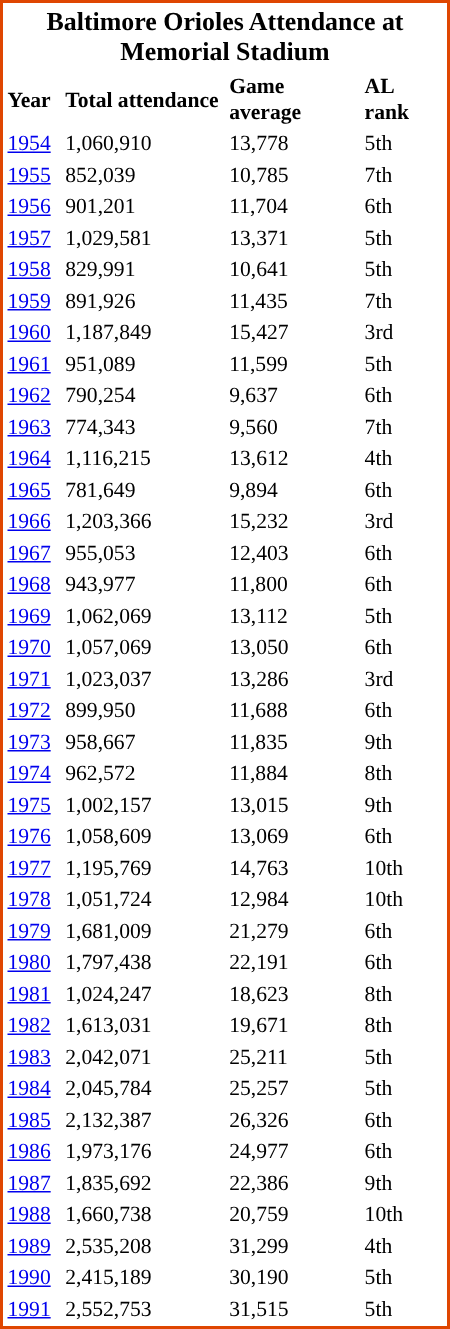<table cellpadding="1" style="width:300px; font-size:90%; border:2px solid #DF4601;">
<tr style="text-align:center; font-size:larger;">
<td colspan=5><strong>Baltimore Orioles Attendance at Memorial Stadium</strong></td>
</tr>
<tr style=>
<td><strong>Year</strong></td>
<td><strong>Total attendance</strong></td>
<td><strong>Game average</strong></td>
<td><strong>AL rank</strong></td>
</tr>
<tr>
<td><a href='#'>1954</a></td>
<td>1,060,910</td>
<td>13,778</td>
<td>5th</td>
</tr>
<tr>
<td><a href='#'>1955</a></td>
<td>852,039</td>
<td>10,785</td>
<td>7th</td>
</tr>
<tr>
<td><a href='#'>1956</a></td>
<td>901,201</td>
<td>11,704</td>
<td>6th</td>
</tr>
<tr>
<td><a href='#'>1957</a></td>
<td>1,029,581</td>
<td>13,371</td>
<td>5th</td>
</tr>
<tr>
<td><a href='#'>1958</a></td>
<td>829,991</td>
<td>10,641</td>
<td>5th</td>
</tr>
<tr>
<td><a href='#'>1959</a></td>
<td>891,926</td>
<td>11,435</td>
<td>7th</td>
</tr>
<tr>
<td><a href='#'>1960</a></td>
<td>1,187,849</td>
<td>15,427</td>
<td>3rd</td>
</tr>
<tr>
<td><a href='#'>1961</a></td>
<td>951,089</td>
<td>11,599</td>
<td>5th</td>
</tr>
<tr>
<td><a href='#'>1962</a></td>
<td>790,254</td>
<td>9,637</td>
<td>6th</td>
</tr>
<tr>
<td><a href='#'>1963</a></td>
<td>774,343</td>
<td>9,560</td>
<td>7th</td>
</tr>
<tr>
<td><a href='#'>1964</a></td>
<td>1,116,215</td>
<td>13,612</td>
<td>4th</td>
</tr>
<tr>
<td><a href='#'>1965</a></td>
<td>781,649</td>
<td>9,894</td>
<td>6th</td>
</tr>
<tr>
<td><a href='#'>1966</a></td>
<td>1,203,366</td>
<td>15,232</td>
<td>3rd</td>
</tr>
<tr>
<td><a href='#'>1967</a></td>
<td>955,053</td>
<td>12,403</td>
<td>6th</td>
</tr>
<tr>
<td><a href='#'>1968</a></td>
<td>943,977</td>
<td>11,800</td>
<td>6th</td>
</tr>
<tr>
<td><a href='#'>1969</a></td>
<td>1,062,069</td>
<td>13,112</td>
<td>5th</td>
</tr>
<tr>
<td><a href='#'>1970</a></td>
<td>1,057,069</td>
<td>13,050</td>
<td>6th</td>
</tr>
<tr>
<td><a href='#'>1971</a></td>
<td>1,023,037</td>
<td>13,286</td>
<td>3rd</td>
</tr>
<tr>
<td><a href='#'>1972</a></td>
<td>899,950</td>
<td>11,688</td>
<td>6th</td>
</tr>
<tr>
<td><a href='#'>1973</a></td>
<td>958,667</td>
<td>11,835</td>
<td>9th</td>
</tr>
<tr>
<td><a href='#'>1974</a></td>
<td>962,572</td>
<td>11,884</td>
<td>8th</td>
</tr>
<tr>
<td><a href='#'>1975</a></td>
<td>1,002,157</td>
<td>13,015</td>
<td>9th</td>
</tr>
<tr>
<td><a href='#'>1976</a></td>
<td>1,058,609</td>
<td>13,069</td>
<td>6th</td>
</tr>
<tr>
<td><a href='#'>1977</a></td>
<td>1,195,769</td>
<td>14,763</td>
<td>10th</td>
</tr>
<tr>
<td><a href='#'>1978</a></td>
<td>1,051,724</td>
<td>12,984</td>
<td>10th</td>
</tr>
<tr>
<td><a href='#'>1979</a></td>
<td>1,681,009</td>
<td>21,279</td>
<td>6th</td>
</tr>
<tr>
<td><a href='#'>1980</a></td>
<td>1,797,438</td>
<td>22,191</td>
<td>6th</td>
</tr>
<tr>
<td><a href='#'>1981</a></td>
<td>1,024,247</td>
<td>18,623</td>
<td>8th</td>
</tr>
<tr>
<td><a href='#'>1982</a></td>
<td>1,613,031</td>
<td>19,671</td>
<td>8th</td>
</tr>
<tr>
<td><a href='#'>1983</a></td>
<td>2,042,071</td>
<td>25,211</td>
<td>5th</td>
</tr>
<tr>
<td><a href='#'>1984</a></td>
<td>2,045,784</td>
<td>25,257</td>
<td>5th</td>
</tr>
<tr>
<td><a href='#'>1985</a></td>
<td>2,132,387</td>
<td>26,326</td>
<td>6th</td>
</tr>
<tr>
<td><a href='#'>1986</a></td>
<td>1,973,176</td>
<td>24,977</td>
<td>6th</td>
</tr>
<tr>
<td><a href='#'>1987</a></td>
<td>1,835,692</td>
<td>22,386</td>
<td>9th</td>
</tr>
<tr>
<td><a href='#'>1988</a></td>
<td>1,660,738</td>
<td>20,759</td>
<td>10th</td>
</tr>
<tr>
<td><a href='#'>1989</a></td>
<td>2,535,208</td>
<td>31,299</td>
<td>4th</td>
</tr>
<tr>
<td><a href='#'>1990</a></td>
<td>2,415,189</td>
<td>30,190</td>
<td>5th</td>
</tr>
<tr>
<td><a href='#'>1991</a></td>
<td>2,552,753</td>
<td>31,515</td>
<td>5th</td>
</tr>
</table>
